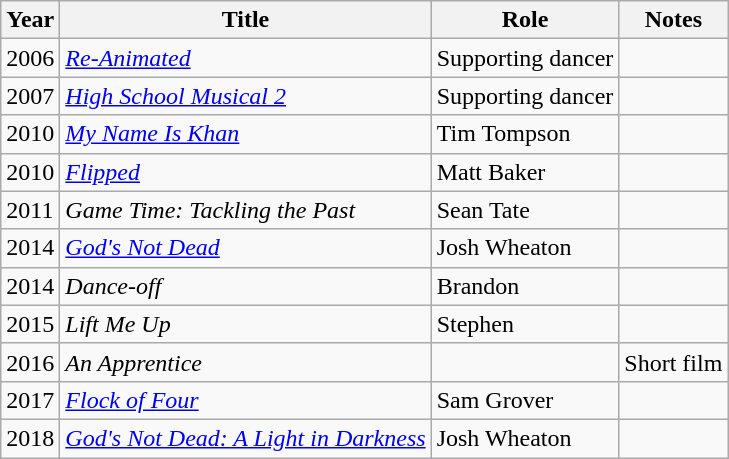<table class="wikitable sortable">
<tr>
<th>Year</th>
<th>Title</th>
<th>Role</th>
<th class="unsortable">Notes</th>
</tr>
<tr>
<td>2006</td>
<td><em><a href='#'>Re-Animated</a></em></td>
<td>Supporting dancer</td>
<td></td>
</tr>
<tr>
<td>2007</td>
<td><em><a href='#'>High School Musical 2</a></em></td>
<td>Supporting dancer</td>
<td></td>
</tr>
<tr>
<td>2010</td>
<td><em><a href='#'>My Name Is Khan</a> </em></td>
<td>Tim Tompson</td>
<td></td>
</tr>
<tr>
<td>2010</td>
<td><em><a href='#'>Flipped</a></em></td>
<td>Matt Baker</td>
<td></td>
</tr>
<tr>
<td>2011</td>
<td><em>Game Time: Tackling the Past</em></td>
<td>Sean Tate</td>
<td></td>
</tr>
<tr>
<td>2014</td>
<td><em><a href='#'>God's Not Dead</a></em></td>
<td>Josh Wheaton</td>
<td></td>
</tr>
<tr>
<td>2014</td>
<td><em>Dance-off</em></td>
<td>Brandon</td>
<td></td>
</tr>
<tr>
<td>2015</td>
<td><em>Lift Me Up</em></td>
<td>Stephen</td>
<td></td>
</tr>
<tr>
<td>2016</td>
<td><em>An Apprentice</em></td>
<td></td>
<td>Short film</td>
</tr>
<tr>
<td>2017</td>
<td><em><a href='#'>Flock of Four</a></em></td>
<td>Sam Grover</td>
<td></td>
</tr>
<tr>
<td>2018</td>
<td><em><a href='#'>God's Not Dead: A Light in Darkness</a></em></td>
<td>Josh Wheaton</td>
<td></td>
</tr>
</table>
